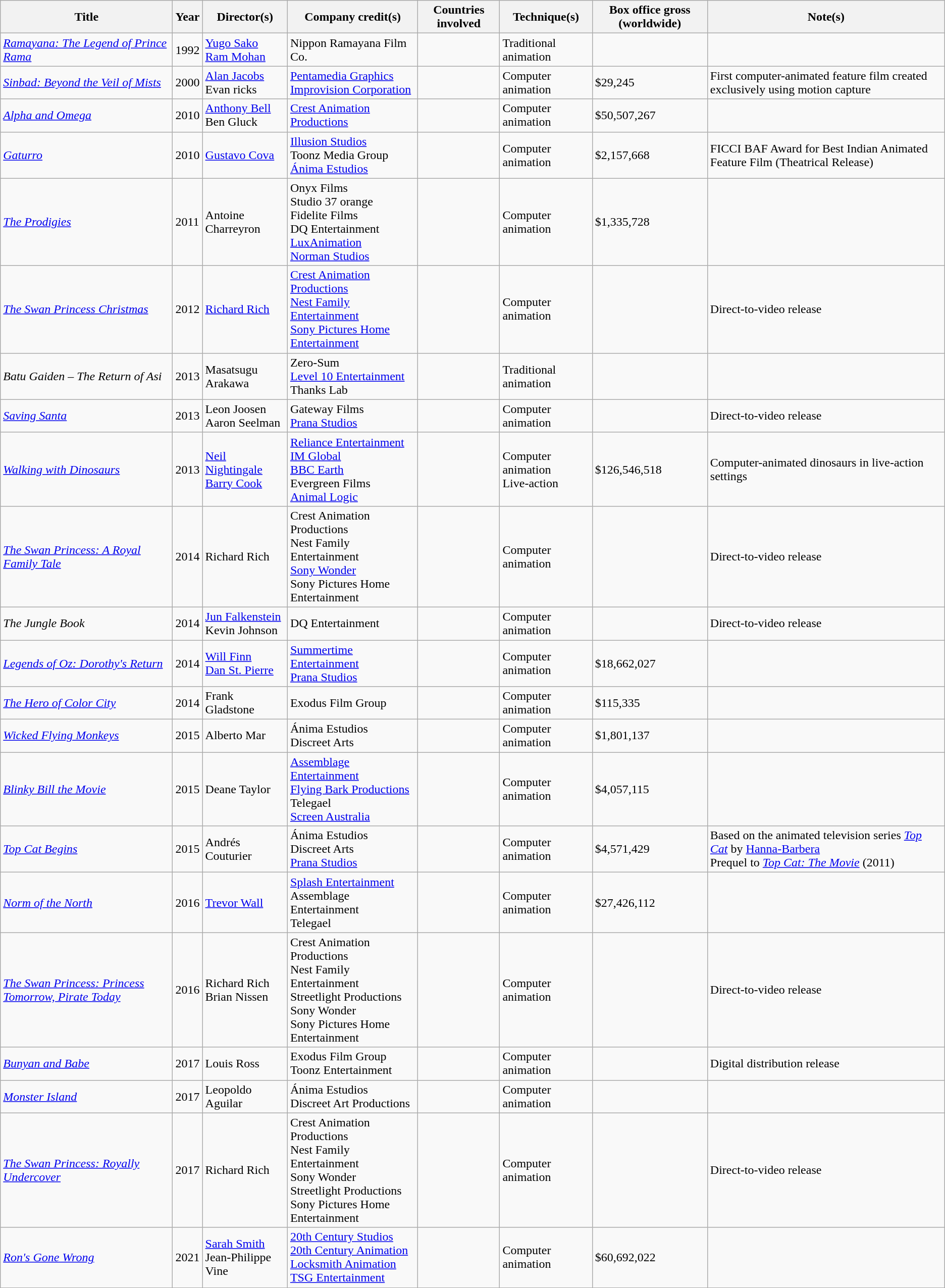<table class="sortable wikitable">
<tr>
<th>Title</th>
<th>Year</th>
<th>Director(s)</th>
<th>Company credit(s)</th>
<th>Countries involved</th>
<th>Technique(s)</th>
<th>Box office gross (worldwide)</th>
<th>Note(s)</th>
</tr>
<tr>
<td><em><a href='#'>Ramayana: The Legend of Prince Rama</a></em></td>
<td>1992</td>
<td><a href='#'>Yugo Sako</a><br><a href='#'>Ram Mohan</a></td>
<td>Nippon Ramayana Film Co.</td>
<td></td>
<td>Traditional animation</td>
<td></td>
<td></td>
</tr>
<tr>
<td><em><a href='#'>Sinbad: Beyond the Veil of Mists</a></em></td>
<td>2000</td>
<td><a href='#'>Alan Jacobs</a><br>Evan ricks</td>
<td><a href='#'>Pentamedia Graphics</a><br><a href='#'>Improvision Corporation</a></td>
<td></td>
<td>Computer animation</td>
<td>$29,245</td>
<td>First computer-animated feature film created exclusively using motion capture</td>
</tr>
<tr>
<td><em><a href='#'>Alpha and Omega</a></em></td>
<td>2010</td>
<td><a href='#'>Anthony Bell</a><br>Ben Gluck</td>
<td><a href='#'>Crest Animation Productions</a></td>
<td></td>
<td>Computer animation</td>
<td>$50,507,267</td>
<td></td>
</tr>
<tr>
<td><em><a href='#'>Gaturro</a></em></td>
<td>2010</td>
<td><a href='#'>Gustavo Cova</a></td>
<td><a href='#'>Illusion Studios</a><br>Toonz Media Group<br><a href='#'>Ánima Estudios</a></td>
<td></td>
<td>Computer animation</td>
<td>$2,157,668</td>
<td>FICCI BAF Award for Best Indian Animated Feature Film (Theatrical Release)</td>
</tr>
<tr>
<td><em><a href='#'>The Prodigies</a></em></td>
<td>2011</td>
<td>Antoine Charreyron</td>
<td>Onyx Films<br>Studio 37 orange<br>Fidelite Films<br>DQ Entertainment<br><a href='#'>LuxAnimation</a><br><a href='#'>Norman Studios</a></td>
<td></td>
<td>Computer animation</td>
<td>$1,335,728</td>
<td></td>
</tr>
<tr>
<td><em><a href='#'>The Swan Princess Christmas</a></em></td>
<td>2012</td>
<td><a href='#'>Richard Rich</a></td>
<td><a href='#'>Crest Animation Productions</a><br><a href='#'>Nest Family Entertainment</a><br><a href='#'>Sony Pictures Home Entertainment</a></td>
<td></td>
<td>Computer animation</td>
<td></td>
<td>Direct-to-video release</td>
</tr>
<tr>
<td><em>Batu Gaiden – The Return of Asi</em></td>
<td>2013</td>
<td>Masatsugu Arakawa</td>
<td>Zero-Sum<br><a href='#'>Level 10 Entertainment</a><br>Thanks Lab</td>
<td></td>
<td>Traditional animation</td>
<td></td>
<td></td>
</tr>
<tr>
<td><em><a href='#'>Saving Santa</a></em></td>
<td>2013</td>
<td>Leon Joosen<br>Aaron Seelman</td>
<td>Gateway Films<br><a href='#'>Prana Studios</a></td>
<td></td>
<td>Computer animation</td>
<td></td>
<td>Direct-to-video release</td>
</tr>
<tr>
<td><em><a href='#'>Walking with Dinosaurs</a></em></td>
<td>2013</td>
<td><a href='#'>Neil Nightingale</a><br><a href='#'>Barry Cook</a></td>
<td><a href='#'>Reliance Entertainment</a><br><a href='#'>IM Global</a><br><a href='#'>BBC Earth</a><br>Evergreen Films<br><a href='#'>Animal Logic</a></td>
<td></td>
<td>Computer animation<br>Live-action</td>
<td>$126,546,518</td>
<td>Computer-animated dinosaurs in live-action settings</td>
</tr>
<tr>
<td><em><a href='#'>The Swan Princess: A Royal Family Tale</a></em></td>
<td>2014</td>
<td>Richard Rich</td>
<td>Crest Animation Productions<br>Nest Family Entertainment<br><a href='#'>Sony Wonder</a><br>Sony Pictures Home Entertainment</td>
<td></td>
<td>Computer animation</td>
<td></td>
<td>Direct-to-video release</td>
</tr>
<tr>
<td><em>The Jungle Book</em></td>
<td>2014</td>
<td><a href='#'>Jun Falkenstein</a><br>Kevin Johnson</td>
<td>DQ Entertainment</td>
<td></td>
<td>Computer animation</td>
<td></td>
<td>Direct-to-video release</td>
</tr>
<tr>
<td><em><a href='#'>Legends of Oz: Dorothy's Return</a></em></td>
<td>2014</td>
<td><a href='#'>Will Finn</a><br><a href='#'>Dan St. Pierre</a></td>
<td><a href='#'>Summertime Entertainment</a><br><a href='#'>Prana Studios</a></td>
<td></td>
<td>Computer animation</td>
<td>$18,662,027</td>
<td></td>
</tr>
<tr>
<td><em><a href='#'>The Hero of Color City</a></em></td>
<td>2014</td>
<td>Frank Gladstone</td>
<td>Exodus Film Group</td>
<td></td>
<td>Computer animation</td>
<td>$115,335</td>
<td></td>
</tr>
<tr>
<td><em><a href='#'>Wicked Flying Monkeys</a></em></td>
<td>2015</td>
<td>Alberto Mar</td>
<td>Ánima Estudios<br>Discreet Arts</td>
<td></td>
<td>Computer animation</td>
<td>$1,801,137</td>
<td></td>
</tr>
<tr>
<td><em><a href='#'>Blinky Bill the Movie</a></em></td>
<td>2015</td>
<td>Deane Taylor</td>
<td><a href='#'>Assemblage Entertainment</a><br><a href='#'>Flying Bark Productions</a><br>Telegael<br><a href='#'>Screen Australia</a></td>
<td></td>
<td>Computer animation</td>
<td>$4,057,115</td>
<td></td>
</tr>
<tr>
<td><em><a href='#'>Top Cat Begins</a></em></td>
<td>2015</td>
<td>Andrés Couturier</td>
<td>Ánima Estudios<br>Discreet Arts<br><a href='#'>Prana Studios</a></td>
<td></td>
<td>Computer animation</td>
<td>$4,571,429</td>
<td>Based on the animated television series <em><a href='#'>Top Cat</a></em> by <a href='#'>Hanna-Barbera</a><br>Prequel to <em><a href='#'>Top Cat: The Movie</a></em> (2011)</td>
</tr>
<tr>
<td><em><a href='#'>Norm of the North</a></em></td>
<td>2016</td>
<td><a href='#'>Trevor Wall</a></td>
<td><a href='#'>Splash Entertainment</a><br>Assemblage Entertainment<br>Telegael</td>
<td> </td>
<td>Computer animation</td>
<td>$27,426,112</td>
<td></td>
</tr>
<tr>
<td><em><a href='#'>The Swan Princess: Princess Tomorrow, Pirate Today</a></em></td>
<td>2016</td>
<td>Richard Rich<br>Brian Nissen</td>
<td>Crest Animation Productions<br>Nest Family Entertainment<br>Streetlight Productions<br>Sony Wonder<br>Sony Pictures Home Entertainment</td>
<td></td>
<td>Computer animation</td>
<td></td>
<td>Direct-to-video release</td>
</tr>
<tr>
<td><em><a href='#'>Bunyan and Babe</a></em></td>
<td>2017</td>
<td>Louis Ross</td>
<td>Exodus Film Group<br>Toonz Entertainment</td>
<td></td>
<td>Computer animation</td>
<td></td>
<td>Digital distribution release</td>
</tr>
<tr>
<td><em><a href='#'>Monster Island</a></em></td>
<td>2017</td>
<td>Leopoldo Aguilar</td>
<td>Ánima Estudios<br>Discreet Art Productions</td>
<td></td>
<td>Computer animation</td>
<td></td>
<td></td>
</tr>
<tr>
<td><em><a href='#'>The Swan Princess: Royally Undercover</a></em></td>
<td>2017</td>
<td>Richard Rich</td>
<td>Crest Animation Productions<br>Nest Family Entertainment<br>Sony Wonder<br>Streetlight Productions<br>Sony Pictures Home Entertainment</td>
<td></td>
<td>Computer animation</td>
<td></td>
<td>Direct-to-video release</td>
</tr>
<tr>
<td><em><a href='#'>Ron's Gone Wrong</a></em></td>
<td>2021</td>
<td><a href='#'>Sarah Smith</a><br>Jean-Philippe Vine</td>
<td><a href='#'>20th Century Studios</a><br><a href='#'>20th Century Animation</a><br><a href='#'>Locksmith Animation</a><br><a href='#'>TSG Entertainment</a></td>
<td></td>
<td>Computer animation</td>
<td>$60,692,022</td>
<td></td>
</tr>
</table>
